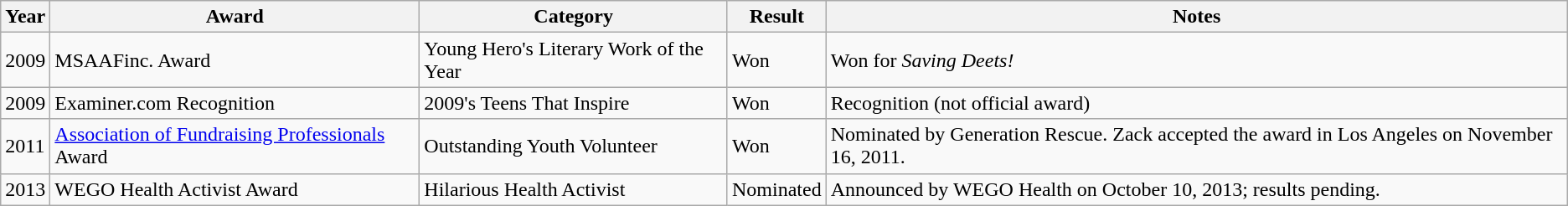<table class="wikitable">
<tr>
<th>Year</th>
<th>Award</th>
<th>Category</th>
<th>Result</th>
<th>Notes</th>
</tr>
<tr>
<td>2009</td>
<td>MSAAFinc. Award</td>
<td>Young Hero's Literary Work of the Year</td>
<td>Won</td>
<td>Won for <em>Saving Deets!</em></td>
</tr>
<tr>
<td>2009</td>
<td>Examiner.com Recognition</td>
<td>2009's Teens That Inspire</td>
<td>Won</td>
<td>Recognition (not official award)</td>
</tr>
<tr>
<td>2011</td>
<td><a href='#'>Association of Fundraising Professionals</a> Award</td>
<td>Outstanding Youth Volunteer</td>
<td>Won</td>
<td>Nominated by Generation Rescue. Zack accepted the award in Los Angeles on November 16, 2011.</td>
</tr>
<tr>
<td>2013</td>
<td>WEGO Health Activist Award</td>
<td>Hilarious Health Activist</td>
<td>Nominated</td>
<td>Announced by WEGO Health on October 10, 2013; results pending.</td>
</tr>
</table>
